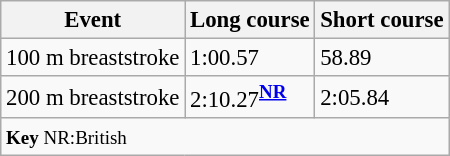<table class="wikitable" style="font-size:95%">
<tr>
<th>Event</th>
<th>Long course</th>
<th>Short course</th>
</tr>
<tr>
<td>100 m breaststroke</td>
<td>1:00.57</td>
<td>58.89</td>
</tr>
<tr>
<td>200 m breaststroke</td>
<td>2:10.27<sup><strong><a href='#'>NR</a></strong></sup></td>
<td>2:05.84</td>
</tr>
<tr>
<td colspan="3"><small><strong>Key</strong> NR:British</small></td>
</tr>
</table>
